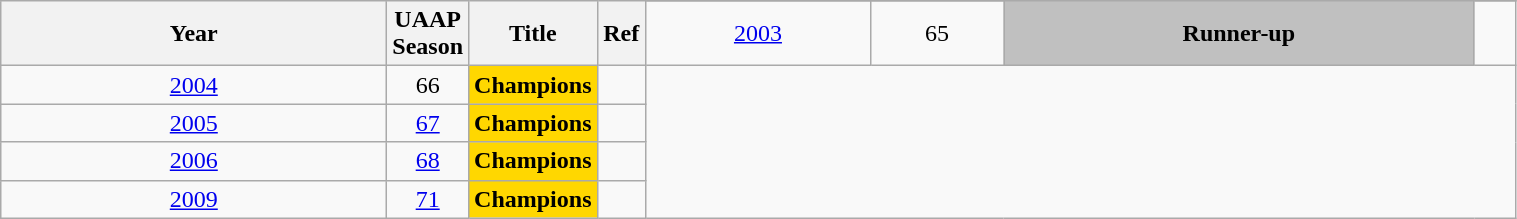<table class="wikitable sortable" style="text-align:center" width="80%">
<tr>
<th style="width:250px;" rowspan="2">Year</th>
<th style="width:25px;" rowspan="2">UAAP Season</th>
<th style="width:25px;" rowspan="2">Title</th>
<th style="width:25px;" rowspan="2">Ref</th>
</tr>
<tr>
<td><a href='#'>2003</a></td>
<td>65</td>
<td style="background:silver;"><strong>Runner-up</strong></td>
<td></td>
</tr>
<tr>
<td><a href='#'>2004</a></td>
<td>66</td>
<td style="background:gold;"><strong>Champions</strong></td>
<td></td>
</tr>
<tr>
<td><a href='#'>2005</a></td>
<td><a href='#'>67</a></td>
<td style="background:gold;"><strong>Champions</strong></td>
<td></td>
</tr>
<tr>
<td><a href='#'>2006</a></td>
<td><a href='#'>68</a></td>
<td style="background:gold;"><strong>Champions</strong></td>
<td></td>
</tr>
<tr>
<td><a href='#'>2009</a></td>
<td><a href='#'>71</a></td>
<td style="background:gold;"><strong>Champions</strong></td>
<td></td>
</tr>
</table>
